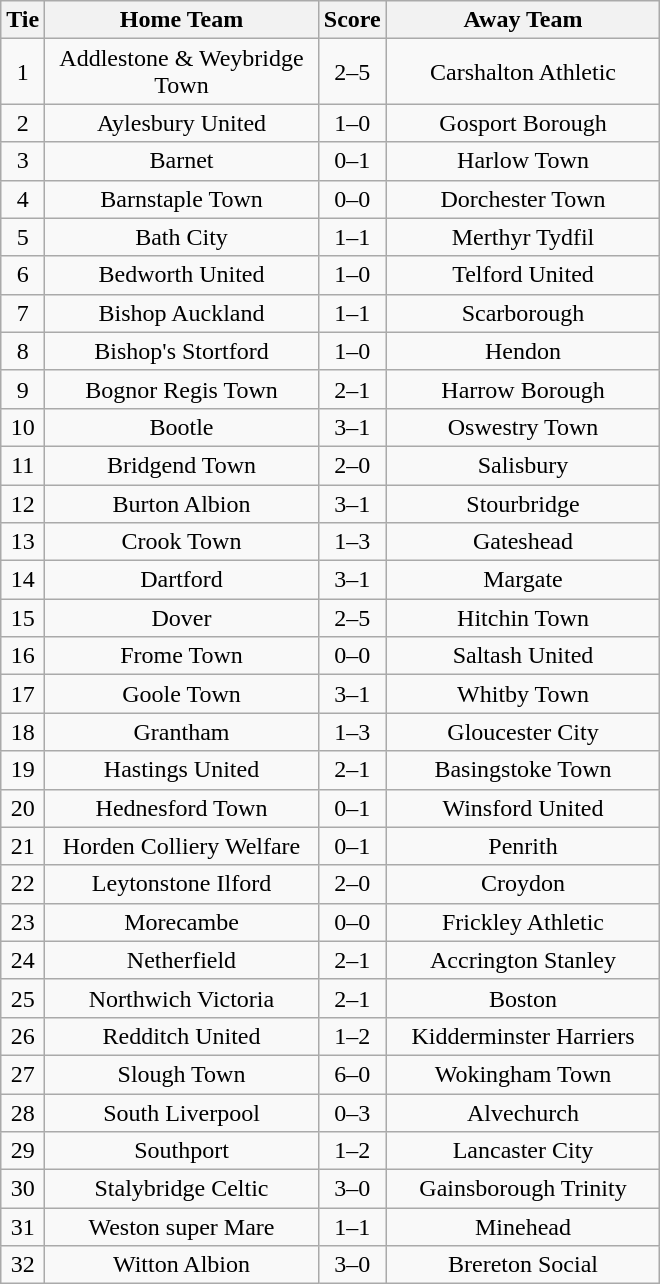<table class="wikitable" style="text-align:center;">
<tr>
<th width=20>Tie</th>
<th width=175>Home Team</th>
<th width=20>Score</th>
<th width=175>Away Team</th>
</tr>
<tr>
<td>1</td>
<td>Addlestone & Weybridge Town</td>
<td>2–5</td>
<td>Carshalton Athletic</td>
</tr>
<tr>
<td>2</td>
<td>Aylesbury United</td>
<td>1–0</td>
<td>Gosport Borough</td>
</tr>
<tr>
<td>3</td>
<td>Barnet</td>
<td>0–1</td>
<td>Harlow Town</td>
</tr>
<tr>
<td>4</td>
<td>Barnstaple Town</td>
<td>0–0</td>
<td>Dorchester Town</td>
</tr>
<tr>
<td>5</td>
<td>Bath City</td>
<td>1–1</td>
<td>Merthyr Tydfil</td>
</tr>
<tr>
<td>6</td>
<td>Bedworth United</td>
<td>1–0</td>
<td>Telford United</td>
</tr>
<tr>
<td>7</td>
<td>Bishop Auckland</td>
<td>1–1</td>
<td>Scarborough</td>
</tr>
<tr>
<td>8</td>
<td>Bishop's Stortford</td>
<td>1–0</td>
<td>Hendon</td>
</tr>
<tr>
<td>9</td>
<td>Bognor Regis Town</td>
<td>2–1</td>
<td>Harrow Borough</td>
</tr>
<tr>
<td>10</td>
<td>Bootle</td>
<td>3–1</td>
<td>Oswestry Town</td>
</tr>
<tr>
<td>11</td>
<td>Bridgend Town</td>
<td>2–0</td>
<td>Salisbury</td>
</tr>
<tr>
<td>12</td>
<td>Burton Albion</td>
<td>3–1</td>
<td>Stourbridge</td>
</tr>
<tr>
<td>13</td>
<td>Crook Town</td>
<td>1–3</td>
<td>Gateshead</td>
</tr>
<tr>
<td>14</td>
<td>Dartford</td>
<td>3–1</td>
<td>Margate</td>
</tr>
<tr>
<td>15</td>
<td>Dover</td>
<td>2–5</td>
<td>Hitchin Town</td>
</tr>
<tr>
<td>16</td>
<td>Frome Town</td>
<td>0–0</td>
<td>Saltash United</td>
</tr>
<tr>
<td>17</td>
<td>Goole Town</td>
<td>3–1</td>
<td>Whitby Town</td>
</tr>
<tr>
<td>18</td>
<td>Grantham</td>
<td>1–3</td>
<td>Gloucester City</td>
</tr>
<tr>
<td>19</td>
<td>Hastings United</td>
<td>2–1</td>
<td>Basingstoke Town</td>
</tr>
<tr>
<td>20</td>
<td>Hednesford Town</td>
<td>0–1</td>
<td>Winsford United</td>
</tr>
<tr>
<td>21</td>
<td>Horden Colliery Welfare</td>
<td>0–1</td>
<td>Penrith</td>
</tr>
<tr>
<td>22</td>
<td>Leytonstone Ilford</td>
<td>2–0</td>
<td>Croydon</td>
</tr>
<tr>
<td>23</td>
<td>Morecambe</td>
<td>0–0</td>
<td>Frickley Athletic</td>
</tr>
<tr>
<td>24</td>
<td>Netherfield</td>
<td>2–1</td>
<td>Accrington Stanley</td>
</tr>
<tr>
<td>25</td>
<td>Northwich Victoria</td>
<td>2–1</td>
<td>Boston</td>
</tr>
<tr>
<td>26</td>
<td>Redditch United</td>
<td>1–2</td>
<td>Kidderminster Harriers</td>
</tr>
<tr>
<td>27</td>
<td>Slough Town</td>
<td>6–0</td>
<td>Wokingham Town</td>
</tr>
<tr>
<td>28</td>
<td>South Liverpool</td>
<td>0–3</td>
<td>Alvechurch</td>
</tr>
<tr>
<td>29</td>
<td>Southport</td>
<td>1–2</td>
<td>Lancaster City</td>
</tr>
<tr>
<td>30</td>
<td>Stalybridge Celtic</td>
<td>3–0</td>
<td>Gainsborough Trinity</td>
</tr>
<tr>
<td>31</td>
<td>Weston super Mare</td>
<td>1–1</td>
<td>Minehead</td>
</tr>
<tr>
<td>32</td>
<td>Witton Albion</td>
<td>3–0</td>
<td>Brereton Social</td>
</tr>
</table>
